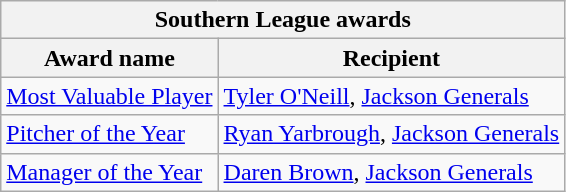<table class="wikitable">
<tr>
<th colspan="2">Southern League awards</th>
</tr>
<tr>
<th>Award name</th>
<th>Recipient</th>
</tr>
<tr>
<td><a href='#'>Most Valuable Player</a></td>
<td><a href='#'>Tyler O'Neill</a>, <a href='#'>Jackson Generals</a></td>
</tr>
<tr>
<td><a href='#'>Pitcher of the Year</a></td>
<td><a href='#'>Ryan Yarbrough</a>, <a href='#'>Jackson Generals</a></td>
</tr>
<tr>
<td><a href='#'>Manager of the Year</a></td>
<td><a href='#'>Daren Brown</a>, <a href='#'>Jackson Generals</a></td>
</tr>
</table>
